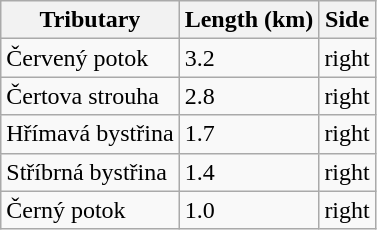<table class="wikitable">
<tr>
<th>Tributary</th>
<th>Length (km)</th>
<th>Side</th>
</tr>
<tr>
<td>Červený potok</td>
<td>3.2</td>
<td>right</td>
</tr>
<tr>
<td>Čertova strouha</td>
<td>2.8</td>
<td>right</td>
</tr>
<tr>
<td>Hřímavá bystřina</td>
<td>1.7</td>
<td>right</td>
</tr>
<tr>
<td>Stříbrná bystřina</td>
<td>1.4</td>
<td>right</td>
</tr>
<tr>
<td>Černý potok</td>
<td>1.0</td>
<td>right</td>
</tr>
</table>
